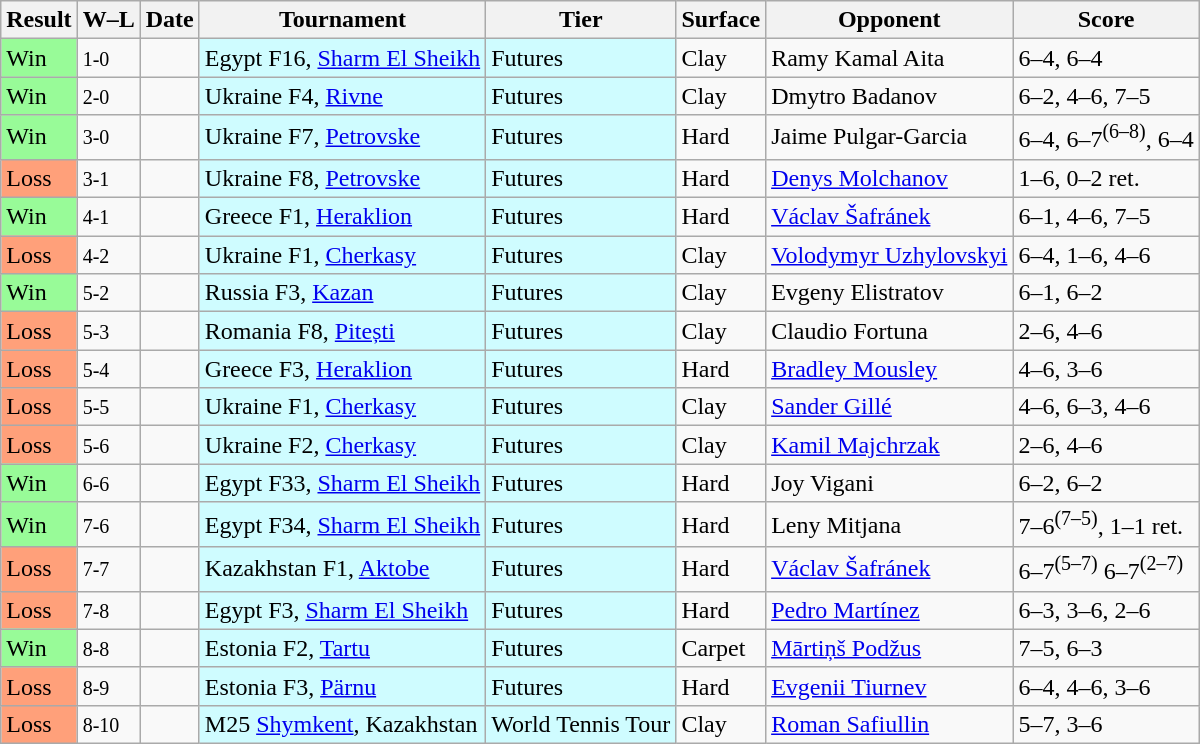<table class="sortable wikitable">
<tr>
<th>Result</th>
<th class="unsortable">W–L</th>
<th>Date</th>
<th>Tournament</th>
<th>Tier</th>
<th>Surface</th>
<th>Opponent</th>
<th class="unsortable">Score</th>
</tr>
<tr>
<td style="background:#98fb98;">Win</td>
<td><small>1-0</small></td>
<td></td>
<td style="background:#cffcff;">Egypt F16, <a href='#'>Sharm El Sheikh</a></td>
<td style="background:#cffcff;">Futures</td>
<td>Clay</td>
<td> Ramy Kamal Aita</td>
<td>6–4, 6–4</td>
</tr>
<tr>
<td style="background:#98fb98;">Win</td>
<td><small>2-0</small></td>
<td></td>
<td style="background:#cffcff;">Ukraine F4, <a href='#'>Rivne</a></td>
<td style="background:#cffcff;">Futures</td>
<td>Clay</td>
<td> Dmytro Badanov</td>
<td>6–2, 4–6, 7–5</td>
</tr>
<tr>
<td style="background:#98fb98;">Win</td>
<td><small>3-0</small></td>
<td></td>
<td style="background:#cffcff;">Ukraine F7, <a href='#'>Petrovske</a></td>
<td style="background:#cffcff;">Futures</td>
<td>Hard</td>
<td> Jaime Pulgar-Garcia</td>
<td>6–4, 6–7<sup>(6–8)</sup>, 6–4</td>
</tr>
<tr>
<td style="background:#ffa07a;">Loss</td>
<td><small>3-1</small></td>
<td></td>
<td style="background:#cffcff;">Ukraine F8, <a href='#'>Petrovske</a></td>
<td style="background:#cffcff;">Futures</td>
<td>Hard</td>
<td> <a href='#'>Denys Molchanov</a></td>
<td>1–6, 0–2 ret.</td>
</tr>
<tr>
<td style="background:#98fb98;">Win</td>
<td><small>4-1</small></td>
<td></td>
<td style="background:#cffcff;">Greece F1, <a href='#'>Heraklion</a></td>
<td style="background:#cffcff;">Futures</td>
<td>Hard</td>
<td> <a href='#'>Václav Šafránek</a></td>
<td>6–1, 4–6, 7–5</td>
</tr>
<tr>
<td style="background:#ffa07a;">Loss</td>
<td><small>4-2</small></td>
<td></td>
<td style="background:#cffcff;">Ukraine F1, <a href='#'>Cherkasy</a></td>
<td style="background:#cffcff;">Futures</td>
<td>Clay</td>
<td> <a href='#'>Volodymyr Uzhylovskyi</a></td>
<td>6–4, 1–6, 4–6</td>
</tr>
<tr>
<td style="background:#98fb98;">Win</td>
<td><small>5-2</small></td>
<td></td>
<td style="background:#cffcff;">Russia F3, <a href='#'>Kazan</a></td>
<td style="background:#cffcff;">Futures</td>
<td>Clay</td>
<td> Evgeny Elistratov</td>
<td>6–1, 6–2</td>
</tr>
<tr>
<td style="background:#ffa07a;">Loss</td>
<td><small>5-3</small></td>
<td></td>
<td style="background:#cffcff;">Romania F8, <a href='#'>Pitești</a></td>
<td style="background:#cffcff;">Futures</td>
<td>Clay</td>
<td> Claudio Fortuna</td>
<td>2–6, 4–6</td>
</tr>
<tr>
<td style="background:#ffa07a;">Loss</td>
<td><small>5-4</small></td>
<td></td>
<td style="background:#cffcff;">Greece F3, <a href='#'>Heraklion</a></td>
<td style="background:#cffcff;">Futures</td>
<td>Hard</td>
<td> <a href='#'>Bradley Mousley</a></td>
<td>4–6, 3–6</td>
</tr>
<tr>
<td style="background:#ffa07a;">Loss</td>
<td><small>5-5</small></td>
<td></td>
<td style="background:#cffcff;">Ukraine F1, <a href='#'>Cherkasy</a></td>
<td style="background:#cffcff;">Futures</td>
<td>Clay</td>
<td> <a href='#'>Sander Gillé</a></td>
<td>4–6, 6–3, 4–6</td>
</tr>
<tr>
<td style="background:#ffa07a;">Loss</td>
<td><small>5-6</small></td>
<td></td>
<td style="background:#cffcff;">Ukraine F2, <a href='#'>Cherkasy</a></td>
<td style="background:#cffcff;">Futures</td>
<td>Clay</td>
<td> <a href='#'>Kamil Majchrzak</a></td>
<td>2–6, 4–6</td>
</tr>
<tr>
<td style="background:#98fb98;">Win</td>
<td><small>6-6</small></td>
<td></td>
<td style="background:#cffcff;">Egypt F33, <a href='#'>Sharm El Sheikh</a></td>
<td style="background:#cffcff;">Futures</td>
<td>Hard</td>
<td> Joy Vigani</td>
<td>6–2, 6–2</td>
</tr>
<tr>
<td style="background:#98fb98;">Win</td>
<td><small>7-6</small></td>
<td></td>
<td style="background:#cffcff;">Egypt F34, <a href='#'>Sharm El Sheikh</a></td>
<td style="background:#cffcff;">Futures</td>
<td>Hard</td>
<td> Leny Mitjana</td>
<td>7–6<sup>(7–5)</sup>, 1–1 ret.</td>
</tr>
<tr>
<td style="background:#ffa07a;">Loss</td>
<td><small>7-7</small></td>
<td></td>
<td style="background:#cffcff;">Kazakhstan F1, <a href='#'>Aktobe</a></td>
<td style="background:#cffcff;">Futures</td>
<td>Hard</td>
<td> <a href='#'>Václav Šafránek</a></td>
<td>6–7<sup>(5–7)</sup>  6–7<sup>(2–7)</sup></td>
</tr>
<tr>
<td style="background:#ffa07a;">Loss</td>
<td><small>7-8</small></td>
<td></td>
<td style="background:#cffcff;">Egypt F3, <a href='#'>Sharm El Sheikh</a></td>
<td style="background:#cffcff;">Futures</td>
<td>Hard</td>
<td> <a href='#'>Pedro Martínez</a></td>
<td>6–3, 3–6, 2–6</td>
</tr>
<tr>
<td style="background:#98fb98;">Win</td>
<td><small>8-8</small></td>
<td></td>
<td style="background:#cffcff;">Estonia F2, <a href='#'>Tartu</a></td>
<td style="background:#cffcff;">Futures</td>
<td>Carpet</td>
<td> <a href='#'>Mārtiņš Podžus</a></td>
<td>7–5, 6–3</td>
</tr>
<tr>
<td style="background:#ffa07a;">Loss</td>
<td><small>8-9</small></td>
<td></td>
<td style="background:#cffcff;">Estonia F3, <a href='#'>Pärnu</a></td>
<td style="background:#cffcff;">Futures</td>
<td>Hard</td>
<td> <a href='#'>Evgenii Tiurnev</a></td>
<td>6–4, 4–6, 3–6</td>
</tr>
<tr>
<td style="background:#ffa07a;">Loss</td>
<td><small>8-10</small></td>
<td></td>
<td style="background:#cffcff;">M25 <a href='#'>Shymkent</a>, Kazakhstan</td>
<td style="background:#cffcff;">World Tennis Tour</td>
<td>Clay</td>
<td> <a href='#'>Roman Safiullin</a></td>
<td>5–7, 3–6</td>
</tr>
</table>
